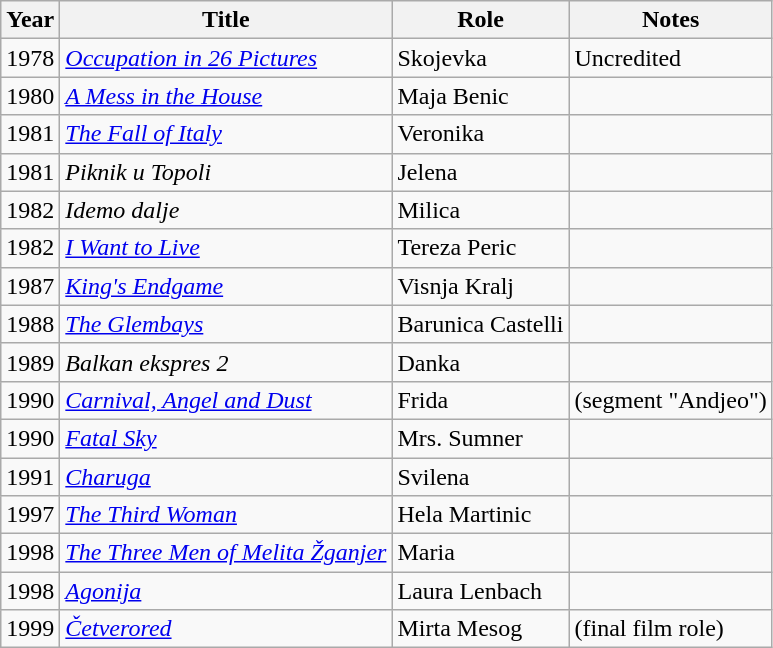<table class="wikitable">
<tr>
<th>Year</th>
<th>Title</th>
<th>Role</th>
<th>Notes</th>
</tr>
<tr>
<td>1978</td>
<td><em><a href='#'>Occupation in 26 Pictures</a></em></td>
<td>Skojevka</td>
<td>Uncredited</td>
</tr>
<tr>
<td>1980</td>
<td><em><a href='#'>A Mess in the House</a></em></td>
<td>Maja Benic</td>
<td></td>
</tr>
<tr>
<td>1981</td>
<td><em><a href='#'>The Fall of Italy</a></em></td>
<td>Veronika</td>
<td></td>
</tr>
<tr>
<td>1981</td>
<td><em>Piknik u Topoli</em></td>
<td>Jelena</td>
<td></td>
</tr>
<tr>
<td>1982</td>
<td><em>Idemo dalje</em></td>
<td>Milica</td>
<td></td>
</tr>
<tr>
<td>1982</td>
<td><em><a href='#'>I Want to Live</a></em></td>
<td>Tereza Peric</td>
<td></td>
</tr>
<tr>
<td>1987</td>
<td><em><a href='#'>King's Endgame</a></em></td>
<td>Visnja Kralj</td>
<td></td>
</tr>
<tr>
<td>1988</td>
<td><em><a href='#'>The Glembays</a></em></td>
<td>Barunica Castelli</td>
<td></td>
</tr>
<tr>
<td>1989</td>
<td><em>Balkan ekspres 2</em></td>
<td>Danka</td>
<td></td>
</tr>
<tr>
<td>1990</td>
<td><em><a href='#'>Carnival, Angel and Dust</a></em></td>
<td>Frida</td>
<td>(segment "Andjeo")</td>
</tr>
<tr>
<td>1990</td>
<td><em><a href='#'>Fatal Sky</a></em></td>
<td>Mrs. Sumner</td>
<td></td>
</tr>
<tr>
<td>1991</td>
<td><em><a href='#'>Charuga</a></em></td>
<td>Svilena</td>
<td></td>
</tr>
<tr>
<td>1997</td>
<td><em><a href='#'>The Third Woman</a></em></td>
<td>Hela Martinic</td>
<td></td>
</tr>
<tr>
<td>1998</td>
<td><em><a href='#'>The Three Men of Melita Žganjer</a></em></td>
<td>Maria</td>
<td></td>
</tr>
<tr>
<td>1998</td>
<td><em><a href='#'>Agonija</a></em></td>
<td>Laura Lenbach</td>
<td></td>
</tr>
<tr>
<td>1999</td>
<td><em><a href='#'>Četverored</a></em></td>
<td>Mirta Mesog</td>
<td>(final film role)</td>
</tr>
</table>
